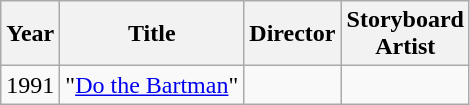<table class="wikitable">
<tr>
<th>Year</th>
<th>Title</th>
<th>Director</th>
<th>Storyboard<br>Artist</th>
</tr>
<tr>
<td>1991</td>
<td>"<a href='#'>Do the Bartman</a>"</td>
<td></td>
<td></td>
</tr>
</table>
